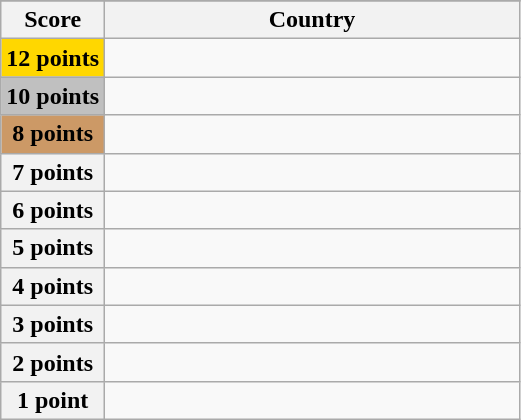<table class="wikitable">
<tr>
</tr>
<tr>
<th scope="col" width="20%">Score</th>
<th scope="col">Country</th>
</tr>
<tr>
<th scope="row" style="background:gold">12 points</th>
<td></td>
</tr>
<tr>
<th scope="row" style="background:silver">10 points</th>
<td></td>
</tr>
<tr>
<th scope="row" style="background:#CC9966">8 points</th>
<td></td>
</tr>
<tr>
<th scope="row">7 points</th>
<td></td>
</tr>
<tr>
<th scope="row">6 points</th>
<td></td>
</tr>
<tr>
<th scope="row">5 points</th>
<td></td>
</tr>
<tr>
<th scope="row">4 points</th>
<td></td>
</tr>
<tr>
<th scope="row">3 points</th>
<td></td>
</tr>
<tr>
<th scope="row">2 points</th>
<td></td>
</tr>
<tr>
<th scope="row">1 point</th>
<td></td>
</tr>
</table>
